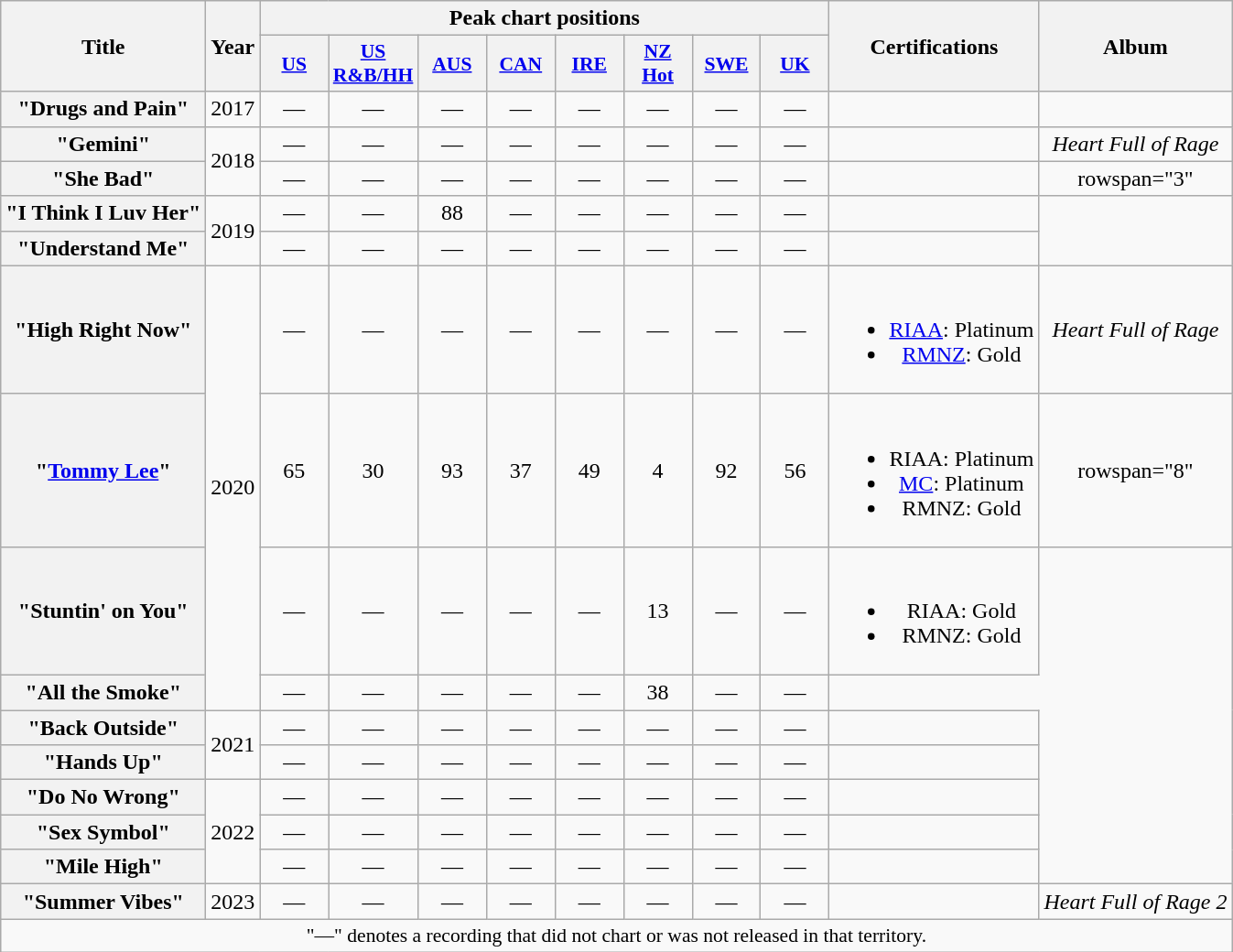<table class="wikitable plainrowheaders"  style="text-align:center;">
<tr>
<th rowspan="2">Title</th>
<th rowspan="2">Year</th>
<th colspan="8">Peak chart positions</th>
<th rowspan="2">Certifications</th>
<th rowspan="2">Album</th>
</tr>
<tr>
<th scope="col" style="width:3em;font-size:90%;"><a href='#'>US</a><br></th>
<th scope="col" style="width:3em;font-size:90%;"><a href='#'>US<br>R&B/HH</a><br></th>
<th scope="col" style="width:3em;font-size:90%;"><a href='#'>AUS</a><br></th>
<th scope="col" style="width:3em;font-size:90%;"><a href='#'>CAN</a><br></th>
<th scope="col" style="width:3em;font-size:90%;"><a href='#'>IRE</a><br></th>
<th scope="col" style="width:3em;font-size:90%;"><a href='#'>NZ<br>Hot</a><br></th>
<th scope="col" style="width:3em;font-size:90%;"><a href='#'>SWE</a><br></th>
<th scope="col" style="width:3em;font-size:90%;"><a href='#'>UK</a><br></th>
</tr>
<tr>
<th scope="row">"Drugs and Pain"</th>
<td>2017</td>
<td>—</td>
<td>—</td>
<td>—</td>
<td>—</td>
<td>—</td>
<td>—</td>
<td>—</td>
<td>—</td>
<td></td>
<td></td>
</tr>
<tr>
<th scope="row">"Gemini"</th>
<td rowspan="2">2018</td>
<td>—</td>
<td>—</td>
<td>—</td>
<td>—</td>
<td>—</td>
<td>—</td>
<td>—</td>
<td>—</td>
<td></td>
<td><em>Heart Full of Rage</em></td>
</tr>
<tr>
<th scope="row">"She Bad"</th>
<td>—</td>
<td>—</td>
<td>—</td>
<td>—</td>
<td>—</td>
<td>—</td>
<td>—</td>
<td>—</td>
<td></td>
<td>rowspan="3" </td>
</tr>
<tr>
<th scope="row">"I Think I Luv Her"<br></th>
<td rowspan="2">2019</td>
<td>—</td>
<td>—</td>
<td>88</td>
<td>—</td>
<td>—</td>
<td>—</td>
<td>—</td>
<td>—</td>
<td></td>
</tr>
<tr>
<th scope="row">"Understand Me"</th>
<td>—</td>
<td>—</td>
<td>—</td>
<td>—</td>
<td>—</td>
<td>—</td>
<td>—</td>
<td>—</td>
<td></td>
</tr>
<tr>
<th scope="row">"High Right Now"<br></th>
<td rowspan="4">2020</td>
<td>—</td>
<td>—</td>
<td>—</td>
<td>—</td>
<td>—</td>
<td>—</td>
<td>—</td>
<td>—</td>
<td><br><ul><li><a href='#'>RIAA</a>: Platinum</li><li><a href='#'>RMNZ</a>: Gold</li></ul></td>
<td><em>Heart Full of Rage</em></td>
</tr>
<tr>
<th scope="row">"<a href='#'>Tommy Lee</a>"<br></th>
<td>65</td>
<td>30</td>
<td>93</td>
<td>37</td>
<td>49</td>
<td>4</td>
<td>92</td>
<td>56</td>
<td><br><ul><li>RIAA: Platinum</li><li><a href='#'>MC</a>: Platinum</li><li>RMNZ: Gold</li></ul></td>
<td>rowspan="8" </td>
</tr>
<tr>
<th scope="row">"Stuntin' on You"<br></th>
<td>—</td>
<td>—</td>
<td>—</td>
<td>—</td>
<td>—</td>
<td>13</td>
<td>—</td>
<td>—</td>
<td><br><ul><li>RIAA: Gold</li><li>RMNZ: Gold</li></ul></td>
</tr>
<tr>
<th scope="row">"All the Smoke"<br></th>
<td>—</td>
<td>—</td>
<td>—</td>
<td>—</td>
<td>—</td>
<td>38</td>
<td>—</td>
<td>—</td>
</tr>
<tr>
<th scope="row">"Back Outside"</th>
<td rowspan="2">2021</td>
<td>—</td>
<td>—</td>
<td>—</td>
<td>—</td>
<td>—</td>
<td>—</td>
<td>—</td>
<td>—</td>
<td></td>
</tr>
<tr>
<th scope="row">"Hands Up"<br></th>
<td>—</td>
<td>—</td>
<td>—</td>
<td>—</td>
<td>—</td>
<td>—</td>
<td>—</td>
<td>—</td>
<td></td>
</tr>
<tr>
<th scope="row">"Do No Wrong"<br></th>
<td rowspan="3">2022</td>
<td>—</td>
<td>—</td>
<td>—</td>
<td>—</td>
<td>—</td>
<td>—</td>
<td>—</td>
<td>—</td>
<td></td>
</tr>
<tr>
<th scope="row">"Sex Symbol"</th>
<td>—</td>
<td>—</td>
<td>—</td>
<td>—</td>
<td>—</td>
<td>—</td>
<td>—</td>
<td>—</td>
<td></td>
</tr>
<tr>
<th scope="row">"Mile High"</th>
<td>—</td>
<td>—</td>
<td>—</td>
<td>—</td>
<td>—</td>
<td>—</td>
<td>—</td>
<td>—</td>
<td></td>
</tr>
<tr>
<th scope="row">"Summer Vibes"</th>
<td>2023</td>
<td>—</td>
<td>—</td>
<td>—</td>
<td>—</td>
<td>—</td>
<td>—</td>
<td>—</td>
<td>—</td>
<td></td>
<td><em>Heart Full of Rage 2</em></td>
</tr>
<tr>
<td colspan="12" style="font-size:90%">"—" denotes a recording that did not chart or was not released in that territory.</td>
</tr>
</table>
